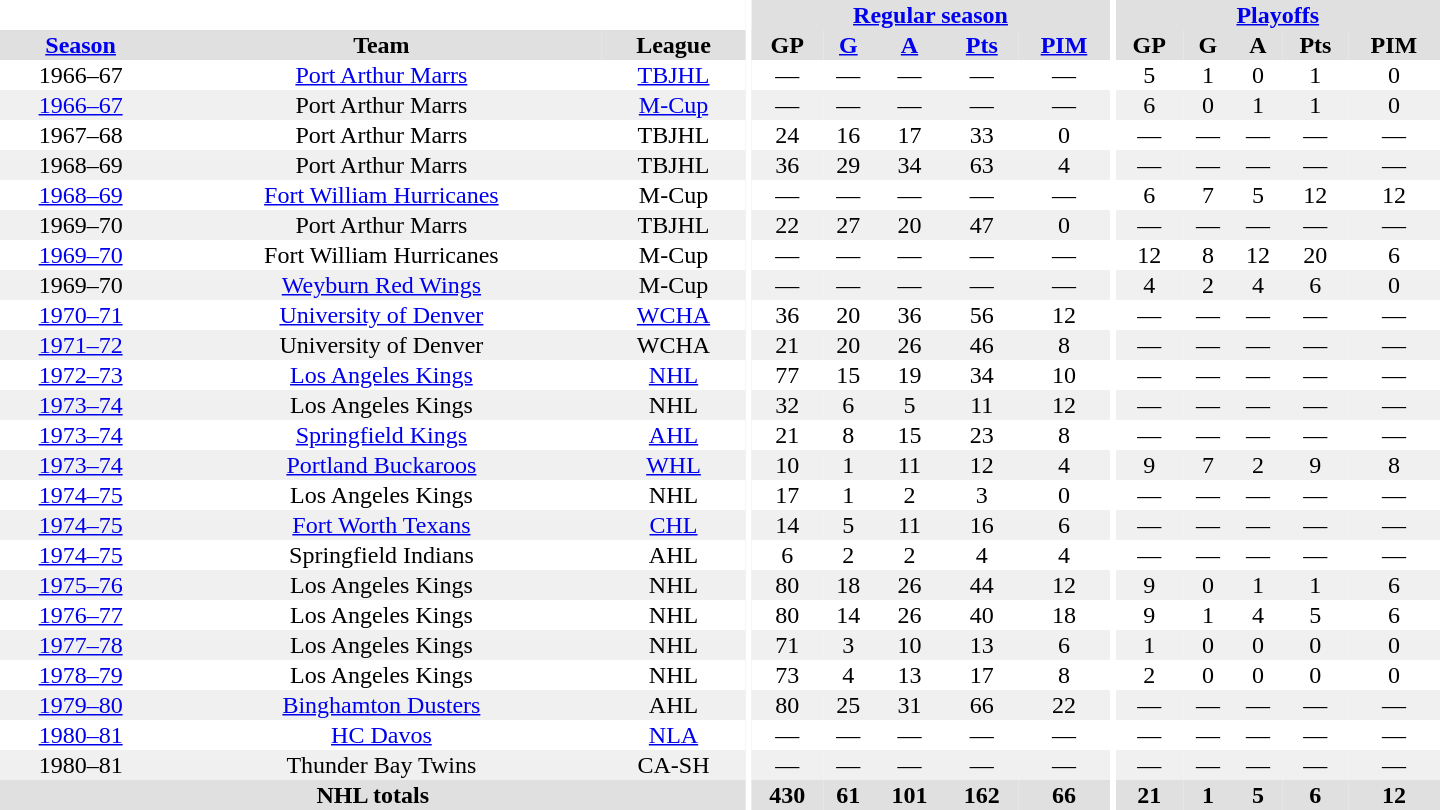<table border="0" cellpadding="1" cellspacing="0" style="text-align:center; width:60em">
<tr bgcolor="#e0e0e0">
<th colspan="3" bgcolor="#ffffff"></th>
<th rowspan="100" bgcolor="#ffffff"></th>
<th colspan="5"><a href='#'>Regular season</a></th>
<th rowspan="100" bgcolor="#ffffff"></th>
<th colspan="5"><a href='#'>Playoffs</a></th>
</tr>
<tr bgcolor="#e0e0e0">
<th><a href='#'>Season</a></th>
<th>Team</th>
<th>League</th>
<th>GP</th>
<th><a href='#'>G</a></th>
<th><a href='#'>A</a></th>
<th><a href='#'>Pts</a></th>
<th><a href='#'>PIM</a></th>
<th>GP</th>
<th>G</th>
<th>A</th>
<th>Pts</th>
<th>PIM</th>
</tr>
<tr>
<td>1966–67</td>
<td><a href='#'>Port Arthur Marrs</a></td>
<td><a href='#'>TBJHL</a></td>
<td>—</td>
<td>—</td>
<td>—</td>
<td>—</td>
<td>—</td>
<td>5</td>
<td>1</td>
<td>0</td>
<td>1</td>
<td>0</td>
</tr>
<tr bgcolor="#f0f0f0">
<td><a href='#'>1966–67</a></td>
<td>Port Arthur Marrs</td>
<td><a href='#'>M-Cup</a></td>
<td>—</td>
<td>—</td>
<td>—</td>
<td>—</td>
<td>—</td>
<td>6</td>
<td>0</td>
<td>1</td>
<td>1</td>
<td>0</td>
</tr>
<tr>
<td>1967–68</td>
<td>Port Arthur Marrs</td>
<td>TBJHL</td>
<td>24</td>
<td>16</td>
<td>17</td>
<td>33</td>
<td>0</td>
<td>—</td>
<td>—</td>
<td>—</td>
<td>—</td>
<td>—</td>
</tr>
<tr bgcolor="#f0f0f0">
<td>1968–69</td>
<td>Port Arthur Marrs</td>
<td>TBJHL</td>
<td>36</td>
<td>29</td>
<td>34</td>
<td>63</td>
<td>4</td>
<td>—</td>
<td>—</td>
<td>—</td>
<td>—</td>
<td>—</td>
</tr>
<tr>
<td><a href='#'>1968–69</a></td>
<td><a href='#'>Fort William Hurricanes</a></td>
<td>M-Cup</td>
<td>—</td>
<td>—</td>
<td>—</td>
<td>—</td>
<td>—</td>
<td>6</td>
<td>7</td>
<td>5</td>
<td>12</td>
<td>12</td>
</tr>
<tr bgcolor="#f0f0f0">
<td>1969–70</td>
<td>Port Arthur Marrs</td>
<td>TBJHL</td>
<td>22</td>
<td>27</td>
<td>20</td>
<td>47</td>
<td>0</td>
<td>—</td>
<td>—</td>
<td>—</td>
<td>—</td>
<td>—</td>
</tr>
<tr>
<td><a href='#'>1969–70</a></td>
<td>Fort William Hurricanes</td>
<td>M-Cup</td>
<td>—</td>
<td>—</td>
<td>—</td>
<td>—</td>
<td>—</td>
<td>12</td>
<td>8</td>
<td>12</td>
<td>20</td>
<td>6</td>
</tr>
<tr bgcolor="#f0f0f0">
<td>1969–70</td>
<td><a href='#'>Weyburn Red Wings</a></td>
<td>M-Cup</td>
<td>—</td>
<td>—</td>
<td>—</td>
<td>—</td>
<td>—</td>
<td>4</td>
<td>2</td>
<td>4</td>
<td>6</td>
<td>0</td>
</tr>
<tr>
<td><a href='#'>1970–71</a></td>
<td><a href='#'>University of Denver</a></td>
<td><a href='#'>WCHA</a></td>
<td>36</td>
<td>20</td>
<td>36</td>
<td>56</td>
<td>12</td>
<td>—</td>
<td>—</td>
<td>—</td>
<td>—</td>
<td>—</td>
</tr>
<tr bgcolor="#f0f0f0">
<td><a href='#'>1971–72</a></td>
<td>University of Denver</td>
<td>WCHA</td>
<td>21</td>
<td>20</td>
<td>26</td>
<td>46</td>
<td>8</td>
<td>—</td>
<td>—</td>
<td>—</td>
<td>—</td>
<td>—</td>
</tr>
<tr>
<td><a href='#'>1972–73</a></td>
<td><a href='#'>Los Angeles Kings</a></td>
<td><a href='#'>NHL</a></td>
<td>77</td>
<td>15</td>
<td>19</td>
<td>34</td>
<td>10</td>
<td>—</td>
<td>—</td>
<td>—</td>
<td>—</td>
<td>—</td>
</tr>
<tr bgcolor="#f0f0f0">
<td><a href='#'>1973–74</a></td>
<td>Los Angeles Kings</td>
<td>NHL</td>
<td>32</td>
<td>6</td>
<td>5</td>
<td>11</td>
<td>12</td>
<td>—</td>
<td>—</td>
<td>—</td>
<td>—</td>
<td>—</td>
</tr>
<tr>
<td><a href='#'>1973–74</a></td>
<td><a href='#'>Springfield Kings</a></td>
<td><a href='#'>AHL</a></td>
<td>21</td>
<td>8</td>
<td>15</td>
<td>23</td>
<td>8</td>
<td>—</td>
<td>—</td>
<td>—</td>
<td>—</td>
<td>—</td>
</tr>
<tr bgcolor="#f0f0f0">
<td><a href='#'>1973–74</a></td>
<td><a href='#'>Portland Buckaroos</a></td>
<td><a href='#'>WHL</a></td>
<td>10</td>
<td>1</td>
<td>11</td>
<td>12</td>
<td>4</td>
<td>9</td>
<td>7</td>
<td>2</td>
<td>9</td>
<td>8</td>
</tr>
<tr>
<td><a href='#'>1974–75</a></td>
<td>Los Angeles Kings</td>
<td>NHL</td>
<td>17</td>
<td>1</td>
<td>2</td>
<td>3</td>
<td>0</td>
<td>—</td>
<td>—</td>
<td>—</td>
<td>—</td>
<td>—</td>
</tr>
<tr bgcolor="#f0f0f0">
<td><a href='#'>1974–75</a></td>
<td><a href='#'>Fort Worth Texans</a></td>
<td><a href='#'>CHL</a></td>
<td>14</td>
<td>5</td>
<td>11</td>
<td>16</td>
<td>6</td>
<td>—</td>
<td>—</td>
<td>—</td>
<td>—</td>
<td>—</td>
</tr>
<tr>
<td><a href='#'>1974–75</a></td>
<td>Springfield Indians</td>
<td>AHL</td>
<td>6</td>
<td>2</td>
<td>2</td>
<td>4</td>
<td>4</td>
<td>—</td>
<td>—</td>
<td>—</td>
<td>—</td>
<td>—</td>
</tr>
<tr bgcolor="#f0f0f0">
<td><a href='#'>1975–76</a></td>
<td>Los Angeles Kings</td>
<td>NHL</td>
<td>80</td>
<td>18</td>
<td>26</td>
<td>44</td>
<td>12</td>
<td>9</td>
<td>0</td>
<td>1</td>
<td>1</td>
<td>6</td>
</tr>
<tr>
<td><a href='#'>1976–77</a></td>
<td>Los Angeles Kings</td>
<td>NHL</td>
<td>80</td>
<td>14</td>
<td>26</td>
<td>40</td>
<td>18</td>
<td>9</td>
<td>1</td>
<td>4</td>
<td>5</td>
<td>6</td>
</tr>
<tr bgcolor="#f0f0f0">
<td><a href='#'>1977–78</a></td>
<td>Los Angeles Kings</td>
<td>NHL</td>
<td>71</td>
<td>3</td>
<td>10</td>
<td>13</td>
<td>6</td>
<td>1</td>
<td>0</td>
<td>0</td>
<td>0</td>
<td>0</td>
</tr>
<tr>
<td><a href='#'>1978–79</a></td>
<td>Los Angeles Kings</td>
<td>NHL</td>
<td>73</td>
<td>4</td>
<td>13</td>
<td>17</td>
<td>8</td>
<td>2</td>
<td>0</td>
<td>0</td>
<td>0</td>
<td>0</td>
</tr>
<tr bgcolor="#f0f0f0">
<td><a href='#'>1979–80</a></td>
<td><a href='#'>Binghamton Dusters</a></td>
<td>AHL</td>
<td>80</td>
<td>25</td>
<td>31</td>
<td>66</td>
<td>22</td>
<td>—</td>
<td>—</td>
<td>—</td>
<td>—</td>
<td>—</td>
</tr>
<tr>
<td><a href='#'>1980–81</a></td>
<td><a href='#'>HC Davos</a></td>
<td><a href='#'>NLA</a></td>
<td>—</td>
<td>—</td>
<td>—</td>
<td>—</td>
<td>—</td>
<td>—</td>
<td>—</td>
<td>—</td>
<td>—</td>
<td>—</td>
</tr>
<tr bgcolor="#f0f0f0">
<td>1980–81</td>
<td>Thunder Bay Twins</td>
<td>CA-SH</td>
<td>—</td>
<td>—</td>
<td>—</td>
<td>—</td>
<td>—</td>
<td>—</td>
<td>—</td>
<td>—</td>
<td>—</td>
<td>—</td>
</tr>
<tr bgcolor="#e0e0e0">
<th colspan="3">NHL totals</th>
<th>430</th>
<th>61</th>
<th>101</th>
<th>162</th>
<th>66</th>
<th>21</th>
<th>1</th>
<th>5</th>
<th>6</th>
<th>12</th>
</tr>
</table>
